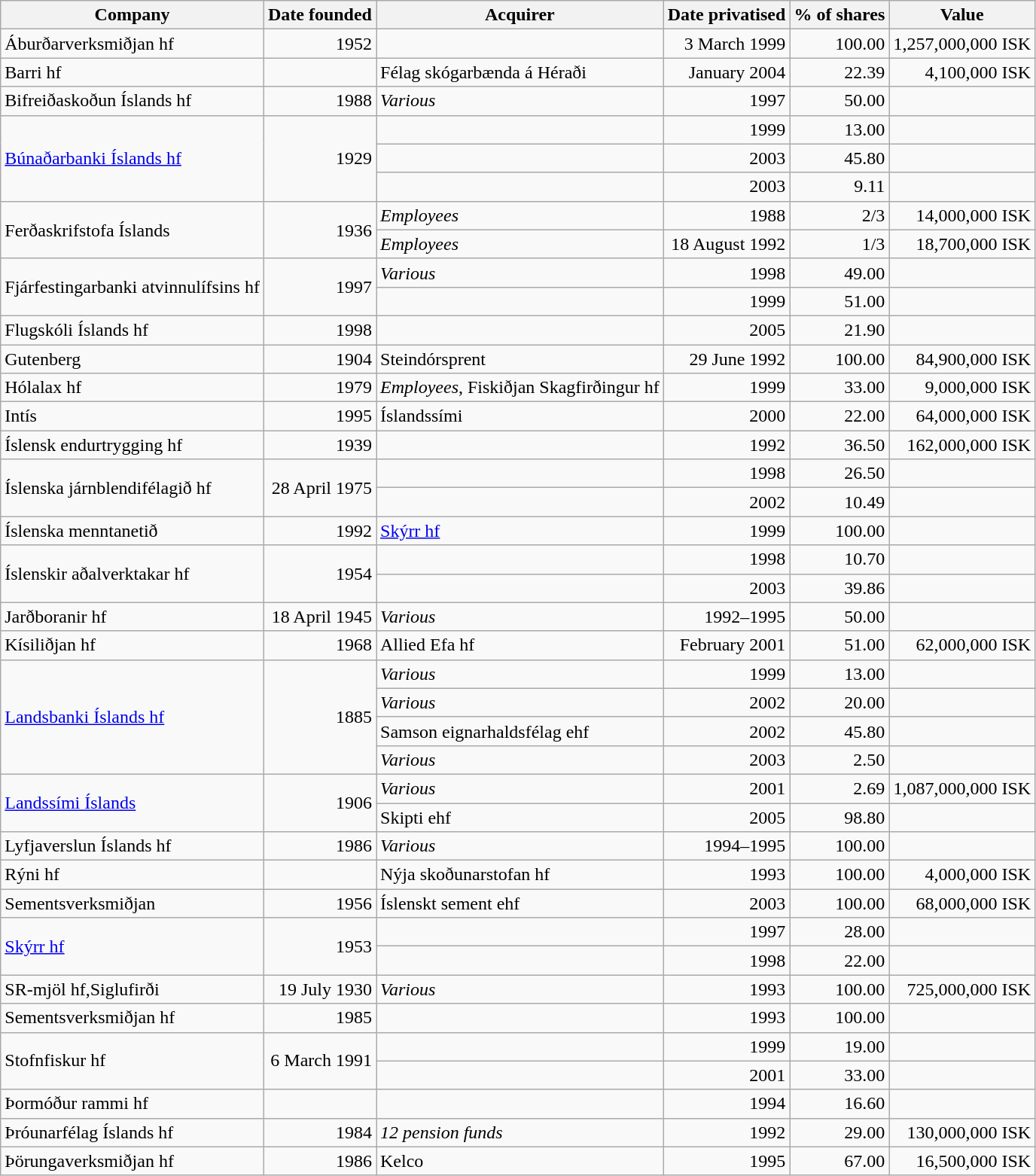<table class="sortable wikitable" style="text-align: right;">
<tr>
<th>Company</th>
<th>Date founded</th>
<th>Acquirer</th>
<th>Date privatised</th>
<th>% of shares</th>
<th>Value</th>
</tr>
<tr>
<td style="text-align: left;">Áburðarverksmiðjan hf</td>
<td>1952</td>
<td></td>
<td>3 March 1999</td>
<td>100.00</td>
<td>1,257,000,000 ISK</td>
</tr>
<tr>
<td style="text-align: left;">Barri hf</td>
<td></td>
<td style="text-align: left;">Félag skógarbænda á Héraði</td>
<td>January 2004</td>
<td>22.39</td>
<td>4,100,000 ISK</td>
</tr>
<tr>
<td style="text-align: left;">Bifreiðaskoðun Íslands hf</td>
<td>1988</td>
<td style="text-align: left;"><em>Various</em></td>
<td>1997</td>
<td>50.00</td>
<td></td>
</tr>
<tr>
<td rowspan="3" style="text-align: left;"><a href='#'>Búnaðarbanki Íslands hf</a></td>
<td rowspan="3">1929</td>
<td></td>
<td>1999</td>
<td>13.00</td>
<td></td>
</tr>
<tr>
<td></td>
<td>2003</td>
<td>45.80</td>
<td></td>
</tr>
<tr>
<td></td>
<td>2003</td>
<td>9.11</td>
<td></td>
</tr>
<tr>
<td rowspan="2" style="text-align: left;">Ferðaskrifstofa Íslands</td>
<td rowspan="2">1936</td>
<td style="text-align: left;"><em>Employees</em></td>
<td>1988</td>
<td>2/3</td>
<td>14,000,000 ISK</td>
</tr>
<tr>
<td style="text-align: left;"><em>Employees</em></td>
<td>18 August 1992</td>
<td>1/3</td>
<td>18,700,000 ISK</td>
</tr>
<tr>
<td rowspan="2" style="text-align: left;">Fjárfestingarbanki atvinnulífsins hf</td>
<td rowspan="2">1997</td>
<td style="text-align: left;"><em>Various</em></td>
<td>1998</td>
<td>49.00</td>
<td></td>
</tr>
<tr>
<td></td>
<td>1999</td>
<td>51.00</td>
<td></td>
</tr>
<tr>
<td style="text-align: left;">Flugskóli Íslands hf</td>
<td>1998</td>
<td></td>
<td>2005</td>
<td>21.90</td>
<td></td>
</tr>
<tr>
<td style="text-align: left;">Gutenberg</td>
<td>1904</td>
<td style="text-align: left;">Steindórsprent</td>
<td>29 June 1992</td>
<td>100.00</td>
<td>84,900,000 ISK</td>
</tr>
<tr>
<td style="text-align: left;">Hólalax hf</td>
<td>1979</td>
<td style="text-align: left;"><em>Employees</em>, Fiskiðjan Skagfirðingur hf</td>
<td>1999</td>
<td>33.00</td>
<td>9,000,000 ISK</td>
</tr>
<tr>
<td style="text-align: left;">Intís</td>
<td>1995</td>
<td style="text-align: left;">Íslandssími</td>
<td>2000</td>
<td>22.00</td>
<td>64,000,000 ISK</td>
</tr>
<tr>
<td style="text-align: left;">Íslensk endurtrygging hf</td>
<td>1939</td>
<td></td>
<td>1992</td>
<td>36.50</td>
<td>162,000,000 ISK</td>
</tr>
<tr>
<td rowspan="2" style="text-align: left;">Íslenska járnblendifélagið hf</td>
<td rowspan="2">28 April 1975</td>
<td></td>
<td>1998</td>
<td>26.50</td>
<td></td>
</tr>
<tr>
<td></td>
<td>2002</td>
<td>10.49</td>
<td></td>
</tr>
<tr>
<td style="text-align: left;">Íslenska menntanetið</td>
<td>1992</td>
<td style="text-align: left;"><a href='#'>Skýrr hf</a></td>
<td>1999</td>
<td>100.00</td>
<td></td>
</tr>
<tr>
<td rowspan="2" style="text-align: left;">Íslenskir aðalverktakar hf</td>
<td rowspan="2">1954</td>
<td></td>
<td>1998</td>
<td>10.70</td>
<td></td>
</tr>
<tr>
<td></td>
<td>2003</td>
<td>39.86</td>
<td></td>
</tr>
<tr>
<td style="text-align: left;">Jarðboranir hf</td>
<td>18 April 1945</td>
<td style="text-align: left;"><em>Various</em></td>
<td>1992–1995</td>
<td>50.00</td>
<td></td>
</tr>
<tr>
<td style="text-align: left;">Kísiliðjan hf</td>
<td>1968</td>
<td style="text-align: left;">Allied Efa hf</td>
<td>February 2001</td>
<td>51.00</td>
<td>62,000,000 ISK</td>
</tr>
<tr>
<td rowspan="4" style="text-align: left;"><a href='#'>Landsbanki Íslands hf</a></td>
<td rowspan="4">1885</td>
<td style="text-align: left;"><em>Various</em></td>
<td>1999</td>
<td>13.00</td>
<td></td>
</tr>
<tr>
<td style="text-align: left;"><em>Various</em></td>
<td>2002</td>
<td>20.00</td>
<td></td>
</tr>
<tr>
<td style="text-align: left;">Samson eignarhaldsfélag ehf</td>
<td>2002</td>
<td>45.80</td>
<td></td>
</tr>
<tr>
<td style="text-align: left;"><em>Various</em></td>
<td>2003</td>
<td>2.50</td>
<td></td>
</tr>
<tr>
<td rowspan="2" style="text-align: left;"><a href='#'>Landssími Íslands</a></td>
<td rowspan="2">1906</td>
<td style="text-align: left;"><em>Various</em></td>
<td>2001</td>
<td>2.69</td>
<td>1,087,000,000 ISK</td>
</tr>
<tr>
<td style="text-align: left;">Skipti ehf</td>
<td>2005</td>
<td>98.80</td>
<td></td>
</tr>
<tr>
<td style="text-align: left;">Lyfjaverslun Íslands hf</td>
<td>1986</td>
<td style="text-align: left;"><em>Various</em></td>
<td>1994–1995</td>
<td>100.00</td>
<td></td>
</tr>
<tr>
<td style="text-align: left;">Rýni hf</td>
<td></td>
<td style="text-align: left;">Nýja skoðunarstofan hf</td>
<td>1993</td>
<td>100.00</td>
<td>4,000,000 ISK</td>
</tr>
<tr>
<td style="text-align: left;">Sementsverksmiðjan</td>
<td>1956</td>
<td style="text-align: left;">Íslenskt sement ehf</td>
<td>2003</td>
<td>100.00</td>
<td>68,000,000 ISK</td>
</tr>
<tr>
<td rowspan="2" style="text-align: left;"><a href='#'>Skýrr hf</a></td>
<td rowspan="2">1953</td>
<td></td>
<td>1997</td>
<td>28.00</td>
<td></td>
</tr>
<tr>
<td></td>
<td>1998</td>
<td>22.00</td>
<td></td>
</tr>
<tr>
<td style="text-align: left;">SR-mjöl hf,Siglufirði</td>
<td>19 July 1930</td>
<td style="text-align: left;"><em>Various</em></td>
<td>1993</td>
<td>100.00</td>
<td>725,000,000 ISK</td>
</tr>
<tr>
<td style="text-align: left;">Sementsverksmiðjan hf</td>
<td>1985</td>
<td></td>
<td>1993</td>
<td>100.00</td>
<td></td>
</tr>
<tr>
<td rowspan="2" style="text-align: left;">Stofnfiskur hf</td>
<td rowspan="2">6 March 1991</td>
<td></td>
<td>1999</td>
<td>19.00</td>
<td></td>
</tr>
<tr>
<td></td>
<td>2001</td>
<td>33.00</td>
<td></td>
</tr>
<tr>
<td style="text-align: left;">Þormóður rammi hf</td>
<td></td>
<td></td>
<td>1994</td>
<td>16.60</td>
<td></td>
</tr>
<tr>
<td style="text-align: left;">Þróunarfélag Íslands hf</td>
<td>1984</td>
<td style="text-align: left;"><em>12 pension funds</em></td>
<td>1992</td>
<td>29.00</td>
<td>130,000,000 ISK</td>
</tr>
<tr>
<td style="text-align: left;">Þörungaverksmiðjan hf</td>
<td>1986</td>
<td style="text-align: left;">Kelco</td>
<td>1995</td>
<td>67.00</td>
<td>16,500,000 ISK</td>
</tr>
</table>
